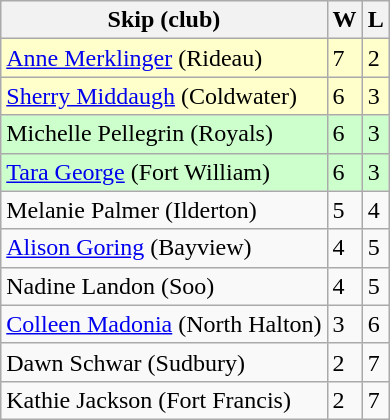<table class="wikitable">
<tr>
<th>Skip (club)</th>
<th>W</th>
<th>L</th>
</tr>
<tr bgcolor=#ffffcc>
<td><a href='#'>Anne Merklinger</a> (Rideau)</td>
<td>7</td>
<td>2</td>
</tr>
<tr bgcolor=#ffffcc>
<td><a href='#'>Sherry Middaugh</a> (Coldwater)</td>
<td>6</td>
<td>3</td>
</tr>
<tr bgcolor=#ccffcc>
<td>Michelle Pellegrin (Royals)</td>
<td>6</td>
<td>3</td>
</tr>
<tr bgcolor=#ccffcc>
<td><a href='#'>Tara George</a> (Fort William)</td>
<td>6</td>
<td>3</td>
</tr>
<tr>
<td>Melanie Palmer (Ilderton)</td>
<td>5</td>
<td>4</td>
</tr>
<tr>
<td><a href='#'>Alison Goring</a> (Bayview)</td>
<td>4</td>
<td>5</td>
</tr>
<tr>
<td>Nadine Landon (Soo)</td>
<td>4</td>
<td>5</td>
</tr>
<tr>
<td><a href='#'>Colleen Madonia</a> (North Halton)</td>
<td>3</td>
<td>6</td>
</tr>
<tr>
<td>Dawn Schwar (Sudbury)</td>
<td>2</td>
<td>7</td>
</tr>
<tr>
<td>Kathie Jackson (Fort Francis)</td>
<td>2</td>
<td>7</td>
</tr>
</table>
